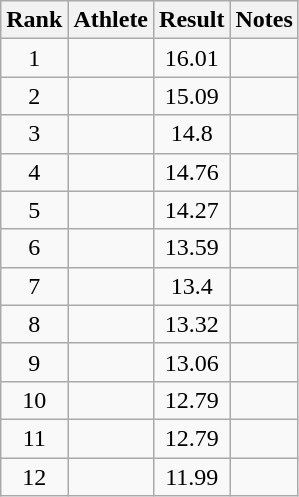<table class='wikitable'>
<tr>
<th>Rank</th>
<th>Athlete</th>
<th>Result</th>
<th>Notes</th>
</tr>
<tr align=center>
<td>1</td>
<td align=left></td>
<td>16.01</td>
<td></td>
</tr>
<tr align=center>
<td>2</td>
<td align=left></td>
<td>15.09</td>
<td></td>
</tr>
<tr align=center>
<td>3</td>
<td align=left></td>
<td>14.8</td>
<td></td>
</tr>
<tr align=center>
<td>4</td>
<td align=left></td>
<td>14.76</td>
<td></td>
</tr>
<tr align=center>
<td>5</td>
<td align=left></td>
<td>14.27</td>
<td></td>
</tr>
<tr align=center>
<td>6</td>
<td align=left></td>
<td>13.59</td>
<td></td>
</tr>
<tr align=center>
<td>7</td>
<td align=left></td>
<td>13.4</td>
<td></td>
</tr>
<tr align=center>
<td>8</td>
<td align=left></td>
<td>13.32</td>
<td></td>
</tr>
<tr align=center>
<td>9</td>
<td align=left></td>
<td>13.06</td>
<td></td>
</tr>
<tr align=center>
<td>10</td>
<td align=left></td>
<td>12.79</td>
<td></td>
</tr>
<tr align=center>
<td>11</td>
<td align=left></td>
<td>12.79</td>
<td></td>
</tr>
<tr align=center>
<td>12</td>
<td align=left></td>
<td>11.99</td>
<td></td>
</tr>
</table>
